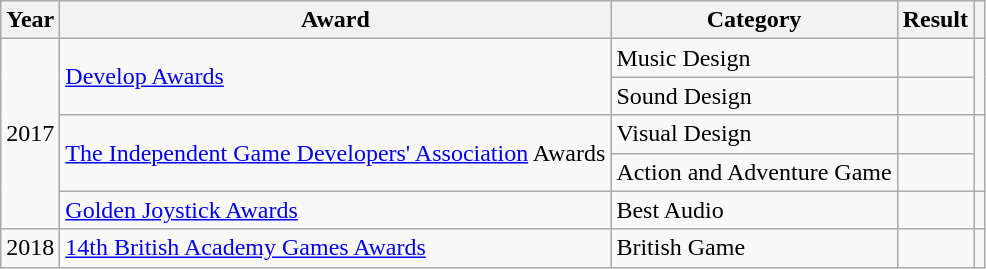<table class="wikitable sortable">
<tr>
<th>Year</th>
<th>Award</th>
<th>Category</th>
<th>Result</th>
<th></th>
</tr>
<tr>
<td style="text-align:center;" rowspan="5">2017</td>
<td rowspan="2"><a href='#'>Develop Awards</a></td>
<td>Music Design</td>
<td></td>
<td rowspan="2" style="text-align:center;"></td>
</tr>
<tr>
<td>Sound Design</td>
<td></td>
</tr>
<tr>
<td rowspan="2"><a href='#'>The Independent Game Developers' Association</a> Awards</td>
<td>Visual Design</td>
<td></td>
<td rowspan="2" style="text-align:center;"></td>
</tr>
<tr>
<td>Action and Adventure Game</td>
<td></td>
</tr>
<tr>
<td rowspan="1"><a href='#'>Golden Joystick Awards</a></td>
<td>Best Audio</td>
<td></td>
<td rowspan="1" style="text-align:center;"></td>
</tr>
<tr>
<td style="text-align:center;" rowspan="1">2018</td>
<td rowspan="1"><a href='#'>14th British Academy Games Awards</a></td>
<td>British Game</td>
<td></td>
<td rowspan="1" style="text-align:center;"></td>
</tr>
</table>
